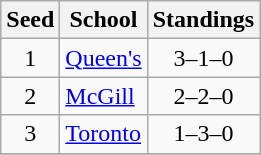<table class="wikitable">
<tr>
<th>Seed</th>
<th>School</th>
<th>Standings</th>
</tr>
<tr>
<td align=center>1</td>
<td><a href='#'>Queen's</a></td>
<td align=center>3–1–0</td>
</tr>
<tr>
<td align=center>2</td>
<td><a href='#'>McGill</a></td>
<td align=center>2–2–0</td>
</tr>
<tr>
<td align=center>3</td>
<td><a href='#'>Toronto</a></td>
<td align=center>1–3–0</td>
</tr>
<tr>
</tr>
</table>
